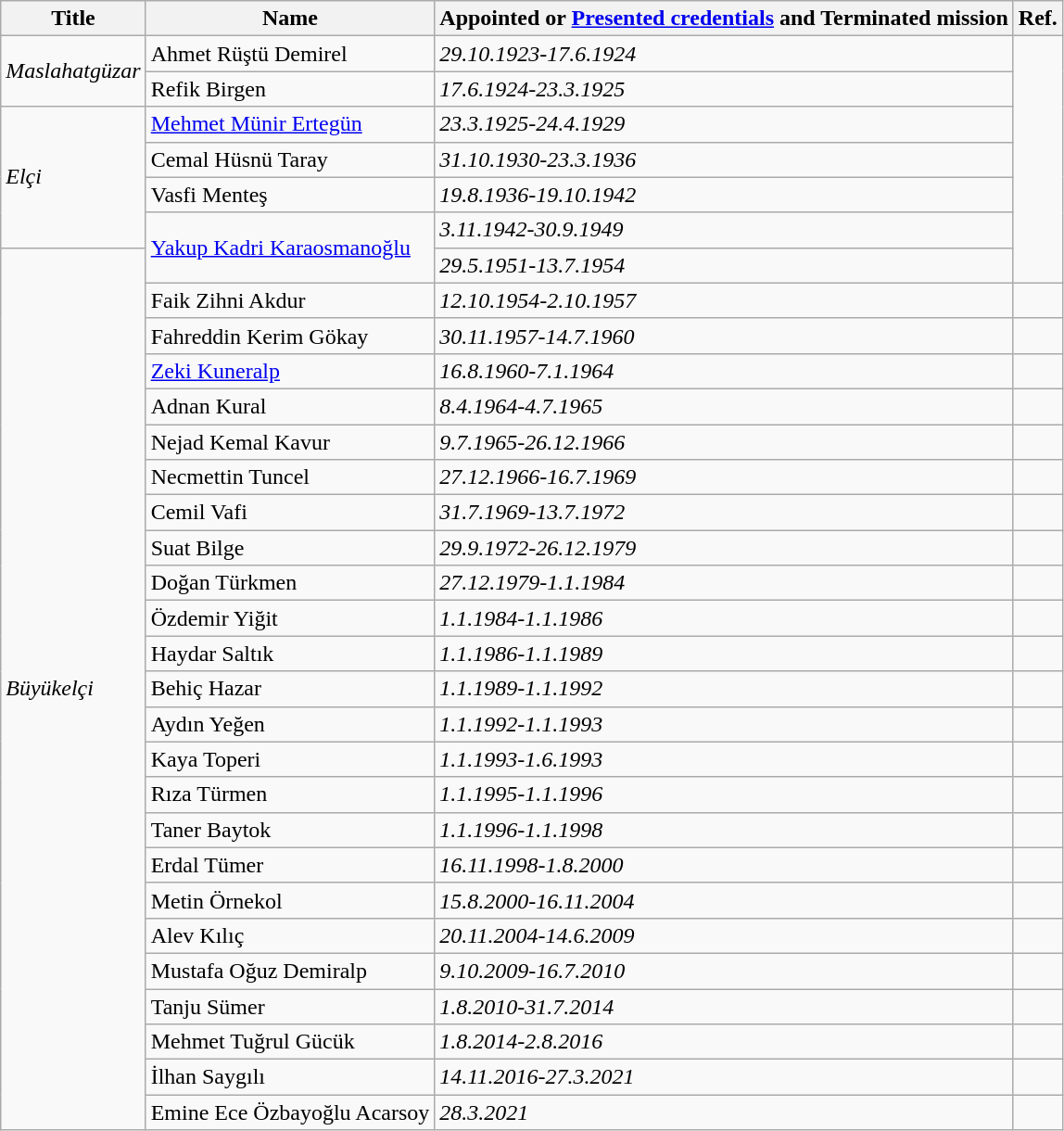<table class="wikitable">
<tr>
<th>Title</th>
<th>Name</th>
<th>Appointed or <a href='#'>Presented credentials</a> and Terminated mission</th>
<th>Ref.</th>
</tr>
<tr>
<td rowspan="2"><em>Maslahatgüzar</em></td>
<td>Ahmet Rüştü Demirel</td>
<td><em>29.10.1923-17.6.1924</em></td>
<td rowspan="7"></td>
</tr>
<tr>
<td>Refik Birgen</td>
<td><em>17.6.1924-23.3.1925</em></td>
</tr>
<tr>
<td rowspan="4"><em>Elçi</em></td>
<td><a href='#'>Mehmet Münir Ertegün</a></td>
<td><em>23.3.1925-24.4.1929</em></td>
</tr>
<tr>
<td>Cemal Hüsnü Taray</td>
<td><em>31.10.1930-23.3.1936</em></td>
</tr>
<tr>
<td>Vasfi Menteş</td>
<td><em>19.8.1936-19.10.1942</em></td>
</tr>
<tr>
<td rowspan="2"><a href='#'>Yakup Kadri Karaosmanoğlu</a></td>
<td><em>3.11.1942-30.9.1949</em></td>
</tr>
<tr>
<td rowspan="25"><em>Büyükelçi</em></td>
<td><em>29.5.1951-13.7.1954</em></td>
</tr>
<tr>
<td>Faik Zihni Akdur</td>
<td><em>12.10.1954-2.10.1957</em></td>
<td></td>
</tr>
<tr>
<td>Fahreddin Kerim Gökay</td>
<td><em>30.11.1957-14.7.1960</em></td>
<td></td>
</tr>
<tr>
<td><a href='#'>Zeki Kuneralp</a></td>
<td><em>16.8.1960-7.1.1964</em></td>
<td></td>
</tr>
<tr>
<td>Adnan Kural</td>
<td><em>8.4.1964-4.7.1965</em></td>
<td></td>
</tr>
<tr>
<td>Nejad Kemal Kavur</td>
<td><em>9.7.1965-26.12.1966</em></td>
<td></td>
</tr>
<tr>
<td>Necmettin Tuncel</td>
<td><em>27.12.1966-16.7.1969</em></td>
<td></td>
</tr>
<tr>
<td>Cemil Vafi</td>
<td><em>31.7.1969-13.7.1972</em></td>
<td></td>
</tr>
<tr>
<td>Suat Bilge</td>
<td><em>29.9.1972-26.12.1979</em></td>
<td></td>
</tr>
<tr>
<td>Doğan Türkmen</td>
<td><em>27.12.1979-1.1.1984</em></td>
<td></td>
</tr>
<tr>
<td>Özdemir Yiğit</td>
<td><em>1.1.1984-1.1.1986</em></td>
<td></td>
</tr>
<tr>
<td>Haydar Saltık</td>
<td><em>1.1.1986-1.1.1989</em></td>
<td></td>
</tr>
<tr>
<td>Behiç Hazar</td>
<td><em>1.1.1989-1.1.1992</em></td>
<td></td>
</tr>
<tr>
<td>Aydın Yeğen</td>
<td><em>1.1.1992-1.1.1993</em></td>
<td></td>
</tr>
<tr>
<td>Kaya Toperi</td>
<td><em>1.1.1993-1.6.1993</em></td>
<td></td>
</tr>
<tr>
<td>Rıza Türmen</td>
<td><em>1.1.1995-1.1.1996</em></td>
<td></td>
</tr>
<tr>
<td>Taner Baytok</td>
<td><em>1.1.1996-1.1.1998</em></td>
<td></td>
</tr>
<tr>
<td>Erdal Tümer</td>
<td><em>16.11.1998-1.8.2000</em></td>
<td></td>
</tr>
<tr>
<td>Metin Örnekol</td>
<td><em>15.8.2000-16.11.2004</em></td>
<td></td>
</tr>
<tr>
<td>Alev Kılıç</td>
<td><em>20.11.2004-14.6.2009</em></td>
<td></td>
</tr>
<tr>
<td>Mustafa Oğuz Demiralp</td>
<td><em>9.10.2009-16.7.2010</em></td>
<td></td>
</tr>
<tr>
<td>Tanju Sümer</td>
<td><em>1.8.2010-31.7.2014</em></td>
<td></td>
</tr>
<tr>
<td>Mehmet Tuğrul Gücük</td>
<td><em>1.8.2014-2.8.2016</em></td>
<td></td>
</tr>
<tr>
<td>İlhan Saygılı</td>
<td><em>14.11.2016-27.3.2021</em></td>
<td></td>
</tr>
<tr>
<td>Emine Ece Özbayoğlu Acarsoy</td>
<td><em>28.3.2021</em></td>
<td></td>
</tr>
</table>
